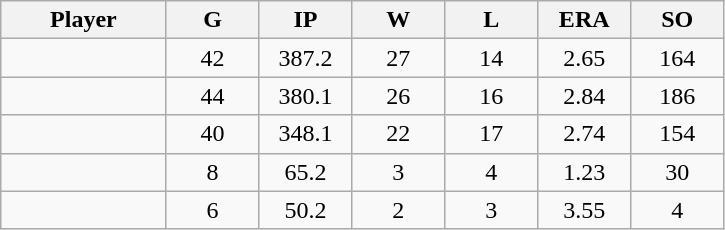<table class="wikitable sortable">
<tr>
<th bgcolor="#DDDDFF" width="16%">Player</th>
<th bgcolor="#DDDDFF" width="9%">G</th>
<th bgcolor="#DDDDFF" width="9%">IP</th>
<th bgcolor="#DDDDFF" width="9%">W</th>
<th bgcolor="#DDDDFF" width="9%">L</th>
<th bgcolor="#DDDDFF" width="9%">ERA</th>
<th bgcolor="#DDDDFF" width="9%">SO</th>
</tr>
<tr align="center">
<td></td>
<td>42</td>
<td>387.2</td>
<td>27</td>
<td>14</td>
<td>2.65</td>
<td>164</td>
</tr>
<tr align="center">
<td></td>
<td>44</td>
<td>380.1</td>
<td>26</td>
<td>16</td>
<td>2.84</td>
<td>186</td>
</tr>
<tr align="center">
<td></td>
<td>40</td>
<td>348.1</td>
<td>22</td>
<td>17</td>
<td>2.74</td>
<td>154</td>
</tr>
<tr align="center">
<td></td>
<td>8</td>
<td>65.2</td>
<td>3</td>
<td>4</td>
<td>1.23</td>
<td>30</td>
</tr>
<tr align="center">
<td></td>
<td>6</td>
<td>50.2</td>
<td>2</td>
<td>3</td>
<td>3.55</td>
<td>4</td>
</tr>
</table>
